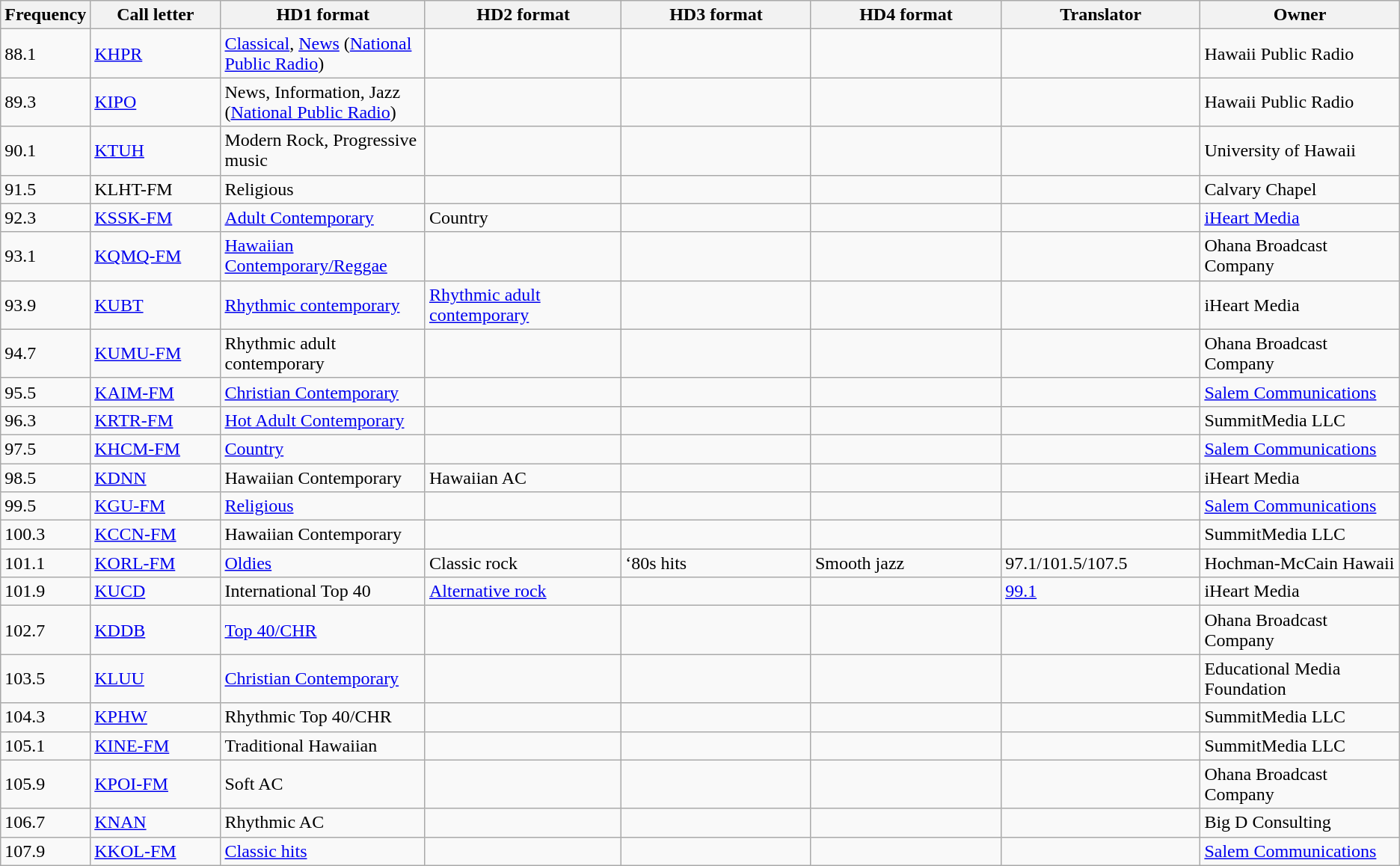<table class="wikitable">
<tr>
<th>Frequency</th>
<th width="10%">Call letter</th>
<th width="15%">HD1 format</th>
<th width="15%">HD2 format</th>
<th width="15%">HD3 format</th>
<th width="15%">HD4 format</th>
<th width="15%">Translator</th>
<th width="40%">Owner</th>
</tr>
<tr>
<td>88.1</td>
<td><a href='#'>KHPR</a></td>
<td><a href='#'>Classical</a>, <a href='#'>News</a> (<a href='#'>National Public Radio</a>)</td>
<td></td>
<td></td>
<td></td>
<td></td>
<td>Hawaii Public Radio</td>
</tr>
<tr>
<td>89.3</td>
<td><a href='#'>KIPO</a></td>
<td>News, Information, Jazz (<a href='#'>National Public Radio</a>)</td>
<td></td>
<td></td>
<td></td>
<td></td>
<td>Hawaii Public Radio</td>
</tr>
<tr>
<td>90.1</td>
<td><a href='#'>KTUH</a></td>
<td>Modern Rock, Progressive music</td>
<td></td>
<td></td>
<td></td>
<td></td>
<td>University of Hawaii</td>
</tr>
<tr>
<td>91.5</td>
<td>KLHT-FM</td>
<td>Religious</td>
<td></td>
<td></td>
<td></td>
<td></td>
<td>Calvary Chapel</td>
</tr>
<tr>
<td>92.3</td>
<td><a href='#'>KSSK-FM</a></td>
<td><a href='#'>Adult Contemporary</a></td>
<td>Country</td>
<td></td>
<td></td>
<td></td>
<td><a href='#'>iHeart Media</a></td>
</tr>
<tr>
<td>93.1</td>
<td><a href='#'>KQMQ-FM</a></td>
<td><a href='#'>Hawaiian Contemporary/Reggae</a></td>
<td></td>
<td></td>
<td></td>
<td></td>
<td>Ohana Broadcast Company</td>
</tr>
<tr>
<td>93.9</td>
<td><a href='#'>KUBT</a></td>
<td><a href='#'>Rhythmic contemporary</a></td>
<td><a href='#'>Rhythmic adult contemporary</a></td>
<td></td>
<td></td>
<td></td>
<td>iHeart Media</td>
</tr>
<tr>
<td>94.7</td>
<td><a href='#'>KUMU-FM</a></td>
<td>Rhythmic adult contemporary</td>
<td></td>
<td></td>
<td></td>
<td></td>
<td>Ohana Broadcast Company</td>
</tr>
<tr>
<td>95.5</td>
<td><a href='#'>KAIM-FM</a></td>
<td><a href='#'>Christian Contemporary</a></td>
<td></td>
<td></td>
<td></td>
<td></td>
<td><a href='#'>Salem Communications</a></td>
</tr>
<tr>
<td>96.3</td>
<td><a href='#'>KRTR-FM</a></td>
<td><a href='#'>Hot Adult Contemporary</a></td>
<td></td>
<td></td>
<td></td>
<td></td>
<td>SummitMedia LLC</td>
</tr>
<tr>
<td>97.5</td>
<td><a href='#'>KHCM-FM</a></td>
<td><a href='#'>Country</a></td>
<td></td>
<td></td>
<td></td>
<td></td>
<td><a href='#'>Salem Communications</a></td>
</tr>
<tr>
<td>98.5</td>
<td><a href='#'>KDNN</a></td>
<td>Hawaiian Contemporary</td>
<td>Hawaiian AC</td>
<td></td>
<td></td>
<td></td>
<td>iHeart Media</td>
</tr>
<tr>
<td>99.5</td>
<td><a href='#'>KGU-FM</a></td>
<td><a href='#'>Religious</a></td>
<td></td>
<td></td>
<td></td>
<td></td>
<td><a href='#'>Salem Communications</a></td>
</tr>
<tr>
<td>100.3</td>
<td><a href='#'>KCCN-FM</a></td>
<td>Hawaiian Contemporary</td>
<td></td>
<td></td>
<td></td>
<td></td>
<td>SummitMedia LLC</td>
</tr>
<tr>
<td>101.1</td>
<td><a href='#'>KORL-FM</a></td>
<td><a href='#'>Oldies</a></td>
<td>Classic rock</td>
<td>‘80s hits</td>
<td>Smooth jazz</td>
<td>97.1/101.5/107.5</td>
<td>Hochman-McCain Hawaii</td>
</tr>
<tr>
<td>101.9</td>
<td><a href='#'>KUCD</a></td>
<td>International Top 40</td>
<td><a href='#'>Alternative rock</a></td>
<td></td>
<td></td>
<td><a href='#'>99.1</a></td>
<td>iHeart Media</td>
</tr>
<tr>
<td>102.7</td>
<td><a href='#'>KDDB</a></td>
<td><a href='#'>Top 40/CHR</a></td>
<td></td>
<td></td>
<td></td>
<td></td>
<td>Ohana Broadcast Company</td>
</tr>
<tr>
<td>103.5</td>
<td><a href='#'>KLUU</a></td>
<td><a href='#'>Christian Contemporary</a></td>
<td></td>
<td></td>
<td></td>
<td></td>
<td>Educational Media Foundation</td>
</tr>
<tr>
<td>104.3</td>
<td><a href='#'>KPHW</a></td>
<td>Rhythmic Top 40/CHR</td>
<td></td>
<td></td>
<td></td>
<td></td>
<td>SummitMedia LLC</td>
</tr>
<tr>
<td>105.1</td>
<td><a href='#'>KINE-FM</a></td>
<td>Traditional Hawaiian</td>
<td></td>
<td></td>
<td></td>
<td></td>
<td>SummitMedia LLC</td>
</tr>
<tr>
<td>105.9</td>
<td><a href='#'>KPOI-FM</a></td>
<td>Soft AC</td>
<td></td>
<td></td>
<td></td>
<td></td>
<td>Ohana Broadcast Company</td>
</tr>
<tr>
<td>106.7</td>
<td><a href='#'>KNAN</a></td>
<td>Rhythmic AC</td>
<td></td>
<td></td>
<td></td>
<td></td>
<td>Big D Consulting</td>
</tr>
<tr>
<td>107.9</td>
<td><a href='#'>KKOL-FM</a></td>
<td><a href='#'>Classic hits</a></td>
<td></td>
<td></td>
<td></td>
<td></td>
<td><a href='#'>Salem Communications</a></td>
</tr>
</table>
